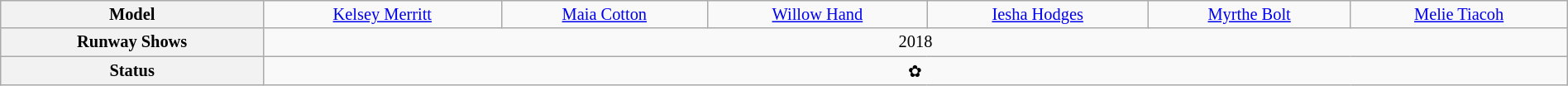<table class="wikitable"  style="font-size:85%; width:100%;" align="center">
<tr>
<th scope="row">Model</th>
<td align="center"> <a href='#'>Kelsey Merritt</a></td>
<td align="center"> <a href='#'>Maia Cotton</a></td>
<td align="center"> <a href='#'>Willow Hand</a></td>
<td align="center"> <a href='#'>Iesha Hodges</a></td>
<td align="center"> <a href='#'>Myrthe Bolt</a></td>
<td align="center"> <a href='#'>Melie Tiacoh</a></td>
</tr>
<tr>
<th scope="row">Runway Shows</th>
<td colspan="6" align="center">2018</td>
</tr>
<tr>
<th>Status</th>
<td colspan="6" align="center">✿</td>
</tr>
</table>
